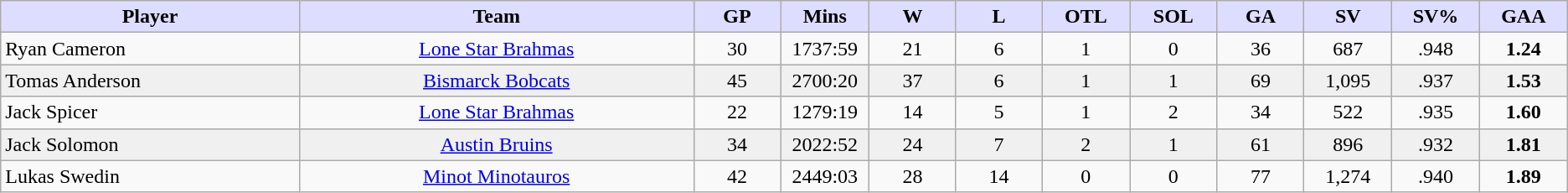<table class="wikitable sortable" style="text-align: center">
<tr>
<th style="background:#ddf; width: 15em;"><strong>Player</strong></th>
<th style="background:#ddf; width: 20em;">Team</th>
<th style="background:#ddf; width: 4em;">GP</th>
<th style="background:#ddf; width: 4em;">Mins</th>
<th style="background:#ddf; width: 4em;">W</th>
<th style="background:#ddf; width: 4em;">L</th>
<th style="background:#ddf; width: 4em;">OTL</th>
<th style="background:#ddf; width: 4em;">SOL</th>
<th style="background:#ddf; width: 4em;">GA</th>
<th style="background:#ddf; width: 4em;">SV</th>
<th style="background:#ddf; width: 4em;">SV%</th>
<th style="background:#ddf; width: 4em;">GAA</th>
</tr>
<tr>
<td align=left>Ryan Cameron</td>
<td><a href='#'>Lone Star Brahmas</a></td>
<td>30</td>
<td>1737:59</td>
<td>21</td>
<td>6</td>
<td>1</td>
<td>0</td>
<td>36</td>
<td>687</td>
<td>.948</td>
<td><strong>1.24</strong></td>
</tr>
<tr bgcolor=f0f0f0>
<td align=left>Tomas Anderson</td>
<td><a href='#'>Bismarck Bobcats</a></td>
<td>45</td>
<td>2700:20</td>
<td>37</td>
<td>6</td>
<td>1</td>
<td>1</td>
<td>69</td>
<td>1,095</td>
<td>.937</td>
<td><strong>1.53</strong></td>
</tr>
<tr>
<td align=left>Jack Spicer</td>
<td><a href='#'>Lone Star Brahmas</a></td>
<td>22</td>
<td>1279:19</td>
<td>14</td>
<td>5</td>
<td>1</td>
<td>2</td>
<td>34</td>
<td>522</td>
<td>.935</td>
<td><strong>1.60</strong></td>
</tr>
<tr bgcolor=f0f0f0>
<td align=left>Jack Solomon</td>
<td><a href='#'>Austin Bruins</a></td>
<td>34</td>
<td>2022:52</td>
<td>24</td>
<td>7</td>
<td>2</td>
<td>1</td>
<td>61</td>
<td>896</td>
<td>.932</td>
<td><strong>1.81</strong></td>
</tr>
<tr>
<td align=left>Lukas Swedin</td>
<td><a href='#'>Minot Minotauros</a></td>
<td>42</td>
<td>2449:03</td>
<td>28</td>
<td>14</td>
<td>0</td>
<td>0</td>
<td>77</td>
<td>1,274</td>
<td>.940</td>
<td><strong>1.89</strong></td>
</tr>
</table>
